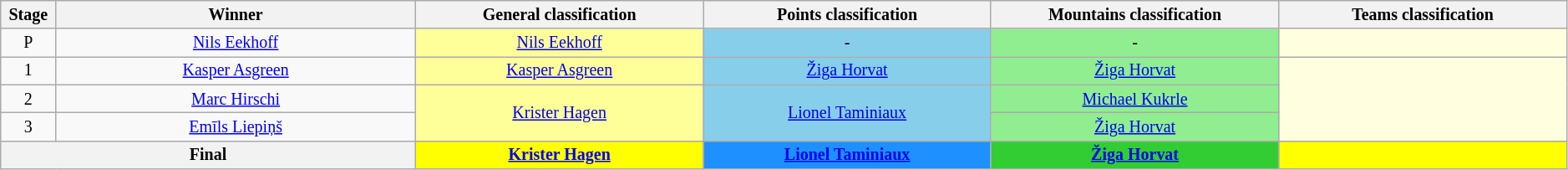<table class="wikitable" style="text-align: center; font-size:smaller;">
<tr>
<th width="1%">Stage</th>
<th width="15%">Winner</th>
<th width="12%">General classification<br></th>
<th width="12%">Points classification<br></th>
<th width="12%">Mountains classification<br></th>
<th width="12%">Teams classification<br></th>
</tr>
<tr>
<td>P</td>
<td><a href='#'>Nils Eekhoff</a></td>
<td style="background:#FFFF99;"><a href='#'>Nils Eekhoff</a></td>
<td style="background:skyblue;">-</td>
<td style="background:lightgreen;">-</td>
<td style="background:lightyellow;"></td>
</tr>
<tr>
<td>1</td>
<td><a href='#'>Kasper Asgreen</a></td>
<td style="background:#FFFF99;"><a href='#'>Kasper Asgreen</a></td>
<td style="background:skyblue;"><a href='#'>Žiga Horvat</a></td>
<td style="background:lightgreen;"><a href='#'>Žiga Horvat</a></td>
<td style="background:lightyellow;" rowspan=3></td>
</tr>
<tr>
<td>2</td>
<td><a href='#'>Marc Hirschi</a></td>
<td style="background:#FFFF99;" rowspan=2><a href='#'>Krister Hagen</a></td>
<td style="background:skyblue;" rowspan=2><a href='#'>Lionel Taminiaux</a></td>
<td style="background:lightgreen;"><a href='#'>Michael Kukrle</a></td>
</tr>
<tr>
<td>3</td>
<td><a href='#'>Emīls Liepiņš</a></td>
<td style="background:lightgreen;"><a href='#'>Žiga Horvat</a></td>
</tr>
<tr>
<th colspan=2>Final</th>
<th style="background:yellow;"><a href='#'>Krister Hagen</a></th>
<th style="background:dodgerblue;"><a href='#'>Lionel Taminiaux</a></th>
<th style="background:limegreen;"><a href='#'>Žiga Horvat</a></th>
<th style="background:yellow;"></th>
</tr>
</table>
